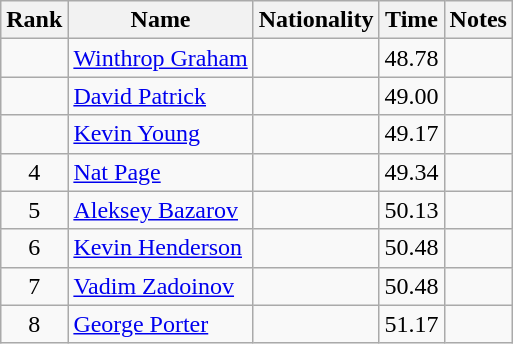<table class="wikitable sortable" style="text-align:center">
<tr>
<th>Rank</th>
<th>Name</th>
<th>Nationality</th>
<th>Time</th>
<th>Notes</th>
</tr>
<tr>
<td></td>
<td align=left><a href='#'>Winthrop Graham</a></td>
<td align=left></td>
<td>48.78</td>
<td></td>
</tr>
<tr>
<td></td>
<td align=left><a href='#'>David Patrick</a></td>
<td align=left></td>
<td>49.00</td>
<td></td>
</tr>
<tr>
<td></td>
<td align=left><a href='#'>Kevin Young</a></td>
<td align=left></td>
<td>49.17</td>
<td></td>
</tr>
<tr>
<td>4</td>
<td align=left><a href='#'>Nat Page</a></td>
<td align=left></td>
<td>49.34</td>
<td></td>
</tr>
<tr>
<td>5</td>
<td align=left><a href='#'>Aleksey Bazarov</a></td>
<td align=left></td>
<td>50.13</td>
<td></td>
</tr>
<tr>
<td>6</td>
<td align=left><a href='#'>Kevin Henderson</a></td>
<td align=left></td>
<td>50.48</td>
<td></td>
</tr>
<tr>
<td>7</td>
<td align=left><a href='#'>Vadim Zadoinov</a></td>
<td align=left></td>
<td>50.48</td>
<td></td>
</tr>
<tr>
<td>8</td>
<td align=left><a href='#'>George Porter</a></td>
<td align=left></td>
<td>51.17</td>
<td></td>
</tr>
</table>
